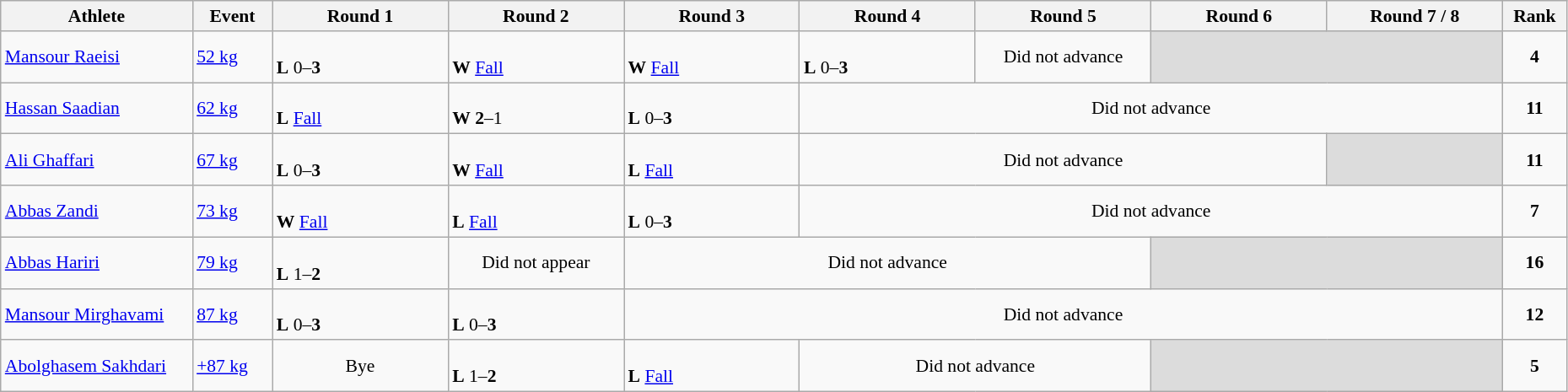<table class="wikitable" width="98%" style="text-align:left; font-size:90%">
<tr>
<th width="12%">Athlete</th>
<th width="5%">Event</th>
<th width="11%">Round 1</th>
<th width="11%">Round 2</th>
<th width="11%">Round 3</th>
<th width="11%">Round 4</th>
<th width="11%">Round 5</th>
<th width="11%">Round 6</th>
<th width="11%">Round 7 / 8</th>
<th width="4%">Rank</th>
</tr>
<tr>
<td><a href='#'>Mansour Raeisi</a></td>
<td><a href='#'>52 kg</a></td>
<td><br><strong>L</strong> 0–<strong>3</strong></td>
<td><br><strong>W</strong> <a href='#'>Fall</a></td>
<td><br><strong>W</strong> <a href='#'>Fall</a></td>
<td><br><strong>L</strong> 0–<strong>3</strong></td>
<td align=center>Did not advance</td>
<td colspan=2 bgcolor=#DCDCDC></td>
<td align=center><strong>4</strong></td>
</tr>
<tr>
<td><a href='#'>Hassan Saadian</a></td>
<td><a href='#'>62 kg</a></td>
<td><br><strong>L</strong> <a href='#'>Fall</a></td>
<td><br><strong>W</strong> <strong>2</strong>–1</td>
<td><br><strong>L</strong> 0–<strong>3</strong></td>
<td colspan=4 align=center>Did not advance</td>
<td align=center><strong>11</strong></td>
</tr>
<tr>
<td><a href='#'>Ali Ghaffari</a></td>
<td><a href='#'>67 kg</a></td>
<td><br><strong>L</strong> 0–<strong>3</strong></td>
<td><br><strong>W</strong> <a href='#'>Fall</a></td>
<td><br><strong>L</strong> <a href='#'>Fall</a></td>
<td colspan=3 align=center>Did not advance</td>
<td bgcolor=#DCDCDC></td>
<td align=center><strong>11</strong></td>
</tr>
<tr>
<td><a href='#'>Abbas Zandi</a></td>
<td><a href='#'>73 kg</a></td>
<td><br><strong>W</strong> <a href='#'>Fall</a></td>
<td><br><strong>L</strong> <a href='#'>Fall</a></td>
<td><br><strong>L</strong> 0–<strong>3</strong></td>
<td colspan=4 align=center>Did not advance</td>
<td align=center><strong>7</strong></td>
</tr>
<tr>
<td><a href='#'>Abbas Hariri</a></td>
<td><a href='#'>79 kg</a></td>
<td><br><strong>L</strong> 1–<strong>2</strong></td>
<td align=center>Did not appear</td>
<td colspan=3 align=center>Did not advance</td>
<td colspan=2 bgcolor=#DCDCDC></td>
<td align=center><strong>16</strong></td>
</tr>
<tr>
<td><a href='#'>Mansour Mirghavami</a></td>
<td><a href='#'>87 kg</a></td>
<td><br><strong>L</strong> 0–<strong>3</strong></td>
<td><br><strong>L</strong> 0–<strong>3</strong></td>
<td colspan=5 align=center>Did not advance</td>
<td align=center><strong>12</strong></td>
</tr>
<tr>
<td><a href='#'>Abolghasem Sakhdari</a></td>
<td><a href='#'>+87 kg</a></td>
<td align=center>Bye</td>
<td><br><strong>L</strong> 1–<strong>2</strong></td>
<td><br><strong>L</strong> <a href='#'>Fall</a></td>
<td colspan=2 align=center>Did not advance</td>
<td colspan=2 bgcolor=#DCDCDC></td>
<td align=center><strong>5</strong></td>
</tr>
</table>
